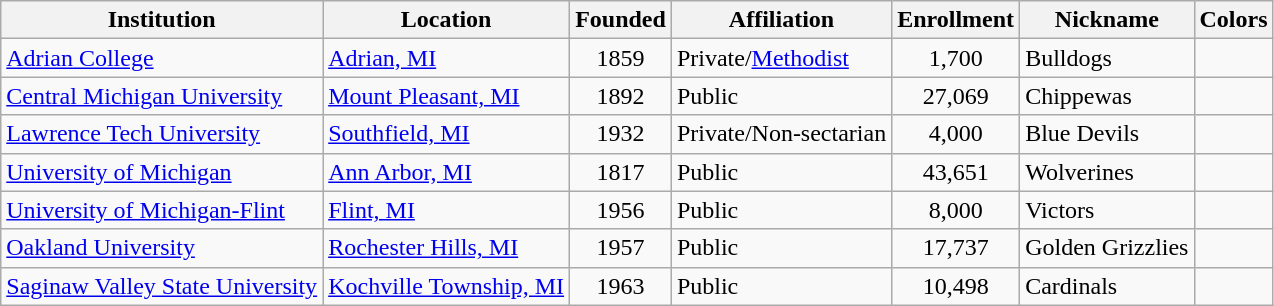<table class="wikitable sortable">
<tr>
<th>Institution</th>
<th>Location</th>
<th>Founded</th>
<th>Affiliation</th>
<th>Enrollment</th>
<th>Nickname</th>
<th>Colors</th>
</tr>
<tr>
<td><a href='#'>Adrian College</a></td>
<td><a href='#'>Adrian, MI</a></td>
<td align=center>1859</td>
<td>Private/<a href='#'>Methodist</a></td>
<td align=center>1,700</td>
<td>Bulldogs</td>
<td> </td>
</tr>
<tr>
<td><a href='#'>Central Michigan University</a></td>
<td><a href='#'>Mount Pleasant, MI</a></td>
<td align=center>1892</td>
<td>Public</td>
<td align=center>27,069</td>
<td>Chippewas</td>
<td> </td>
</tr>
<tr>
<td><a href='#'>Lawrence Tech University</a></td>
<td><a href='#'>Southfield, MI</a></td>
<td align=center>1932</td>
<td>Private/Non-sectarian</td>
<td align=center>4,000</td>
<td>Blue Devils</td>
<td> </td>
</tr>
<tr>
<td><a href='#'>University of Michigan</a></td>
<td><a href='#'>Ann Arbor, MI</a></td>
<td align=center>1817</td>
<td>Public</td>
<td align=center>43,651</td>
<td>Wolverines</td>
<td> </td>
</tr>
<tr>
<td><a href='#'>University of Michigan-Flint</a></td>
<td><a href='#'>Flint, MI</a></td>
<td align=center>1956</td>
<td>Public</td>
<td align=center>8,000</td>
<td>Victors</td>
<td> </td>
</tr>
<tr>
<td><a href='#'>Oakland University</a></td>
<td><a href='#'>Rochester Hills, MI</a></td>
<td align=center>1957</td>
<td>Public</td>
<td align=center>17,737</td>
<td>Golden Grizzlies</td>
<td> </td>
</tr>
<tr>
<td><a href='#'>Saginaw Valley State University</a></td>
<td><a href='#'>Kochville Township, MI</a></td>
<td align=center>1963</td>
<td>Public</td>
<td align=center>10,498</td>
<td>Cardinals</td>
<td> </td>
</tr>
</table>
